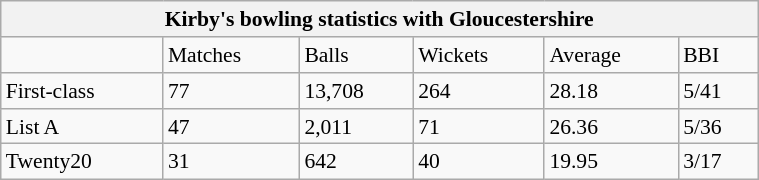<table class="wikitable" style="float: right; margin-left: 1em; width: 40%; font-size: 90%;" cellspacing="5">
<tr>
<th colspan="6"><strong>Kirby's bowling statistics with Gloucestershire</strong></th>
</tr>
<tr>
<td> </td>
<td>Matches</td>
<td>Balls</td>
<td>Wickets</td>
<td>Average</td>
<td>BBI</td>
</tr>
<tr>
<td>First-class</td>
<td>77</td>
<td>13,708</td>
<td>264</td>
<td>28.18</td>
<td>5/41</td>
</tr>
<tr>
<td>List A</td>
<td>47</td>
<td>2,011</td>
<td>71</td>
<td>26.36</td>
<td>5/36</td>
</tr>
<tr>
<td>Twenty20</td>
<td>31</td>
<td>642</td>
<td>40</td>
<td>19.95</td>
<td>3/17</td>
</tr>
</table>
